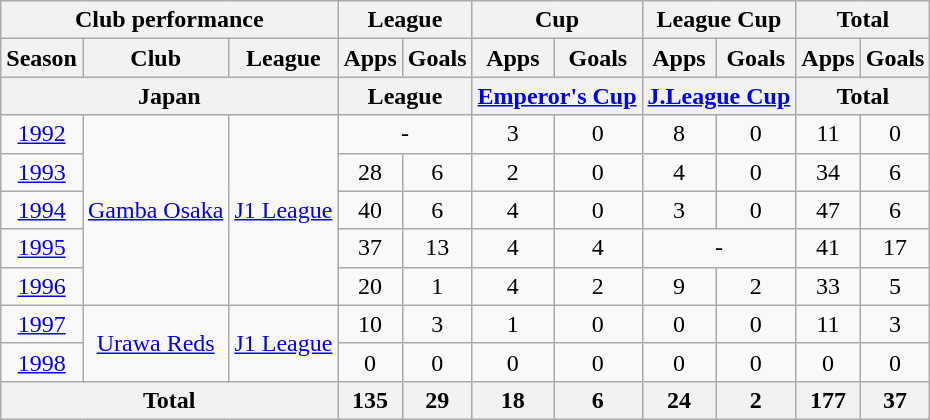<table class="wikitable" style="text-align:center;">
<tr>
<th colspan=3>Club performance</th>
<th colspan=2>League</th>
<th colspan=2>Cup</th>
<th colspan=2>League Cup</th>
<th colspan=2>Total</th>
</tr>
<tr>
<th>Season</th>
<th>Club</th>
<th>League</th>
<th>Apps</th>
<th>Goals</th>
<th>Apps</th>
<th>Goals</th>
<th>Apps</th>
<th>Goals</th>
<th>Apps</th>
<th>Goals</th>
</tr>
<tr>
<th colspan=3>Japan</th>
<th colspan=2>League</th>
<th colspan=2><a href='#'>Emperor's Cup</a></th>
<th colspan=2><a href='#'>J.League Cup</a></th>
<th colspan=2>Total</th>
</tr>
<tr>
<td><a href='#'>1992</a></td>
<td rowspan="5"><a href='#'>Gamba Osaka</a></td>
<td rowspan="5"><a href='#'>J1 League</a></td>
<td colspan="2">-</td>
<td>3</td>
<td>0</td>
<td>8</td>
<td>0</td>
<td>11</td>
<td>0</td>
</tr>
<tr>
<td><a href='#'>1993</a></td>
<td>28</td>
<td>6</td>
<td>2</td>
<td>0</td>
<td>4</td>
<td>0</td>
<td>34</td>
<td>6</td>
</tr>
<tr>
<td><a href='#'>1994</a></td>
<td>40</td>
<td>6</td>
<td>4</td>
<td>0</td>
<td>3</td>
<td>0</td>
<td>47</td>
<td>6</td>
</tr>
<tr>
<td><a href='#'>1995</a></td>
<td>37</td>
<td>13</td>
<td>4</td>
<td>4</td>
<td colspan="2">-</td>
<td>41</td>
<td>17</td>
</tr>
<tr>
<td><a href='#'>1996</a></td>
<td>20</td>
<td>1</td>
<td>4</td>
<td>2</td>
<td>9</td>
<td>2</td>
<td>33</td>
<td>5</td>
</tr>
<tr>
<td><a href='#'>1997</a></td>
<td rowspan="2"><a href='#'>Urawa Reds</a></td>
<td rowspan="2"><a href='#'>J1 League</a></td>
<td>10</td>
<td>3</td>
<td>1</td>
<td>0</td>
<td>0</td>
<td>0</td>
<td>11</td>
<td>3</td>
</tr>
<tr>
<td><a href='#'>1998</a></td>
<td>0</td>
<td>0</td>
<td>0</td>
<td>0</td>
<td>0</td>
<td>0</td>
<td>0</td>
<td>0</td>
</tr>
<tr>
<th colspan=3>Total</th>
<th>135</th>
<th>29</th>
<th>18</th>
<th>6</th>
<th>24</th>
<th>2</th>
<th>177</th>
<th>37</th>
</tr>
</table>
